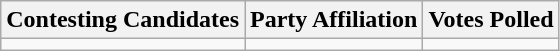<table class="wikitable sortable">
<tr>
<th>Contesting Candidates</th>
<th>Party Affiliation</th>
<th>Votes Polled</th>
</tr>
<tr>
<td></td>
<td></td>
<td></td>
</tr>
</table>
